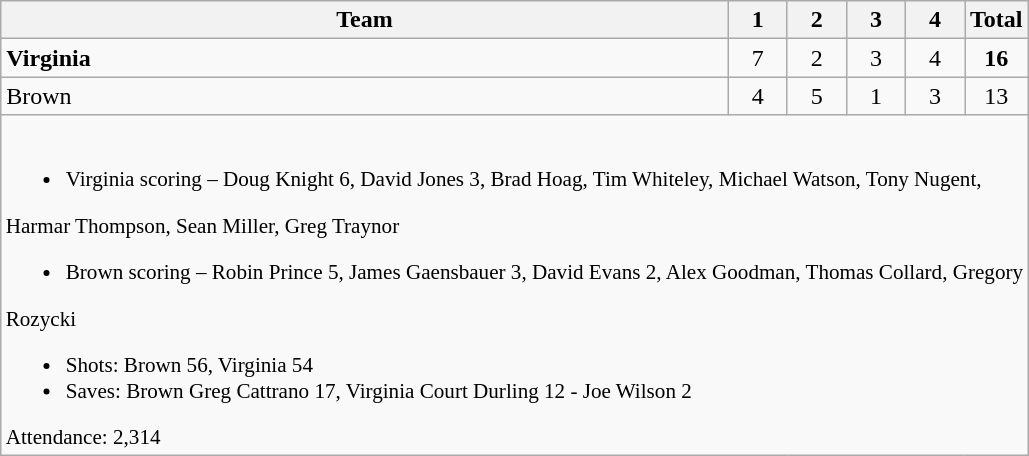<table class="wikitable" style="text-align:center; max-width:45em">
<tr>
<th>Team</th>
<th style="width:2em">1</th>
<th style="width:2em">2</th>
<th style="width:2em">3</th>
<th style="width:2em">4</th>
<th style="width:2em">Total</th>
</tr>
<tr>
<td style="text-align:left"><strong>Virginia</strong></td>
<td>7</td>
<td>2</td>
<td>3</td>
<td>4</td>
<td><strong>16</strong></td>
</tr>
<tr>
<td style="text-align:left">Brown</td>
<td>4</td>
<td>5</td>
<td>1</td>
<td>3</td>
<td>13</td>
</tr>
<tr>
<td colspan=6 style="text-align:left; font-size:88%;"><br><ul><li>Virginia scoring – Doug Knight 6, David Jones 3, Brad Hoag, Tim Whiteley, Michael Watson, Tony Nugent,</li></ul>Harmar Thompson, Sean Miller, Greg Traynor<ul><li>Brown scoring – Robin Prince 5, James Gaensbauer 3, David Evans 2, Alex Goodman, Thomas Collard, Gregory</li></ul>Rozycki<ul><li>Shots: Brown 56, Virginia 54</li><li>Saves: Brown Greg Cattrano 17, Virginia Court Durling 12 - Joe Wilson 2</li></ul>Attendance: 2,314
</td>
</tr>
</table>
